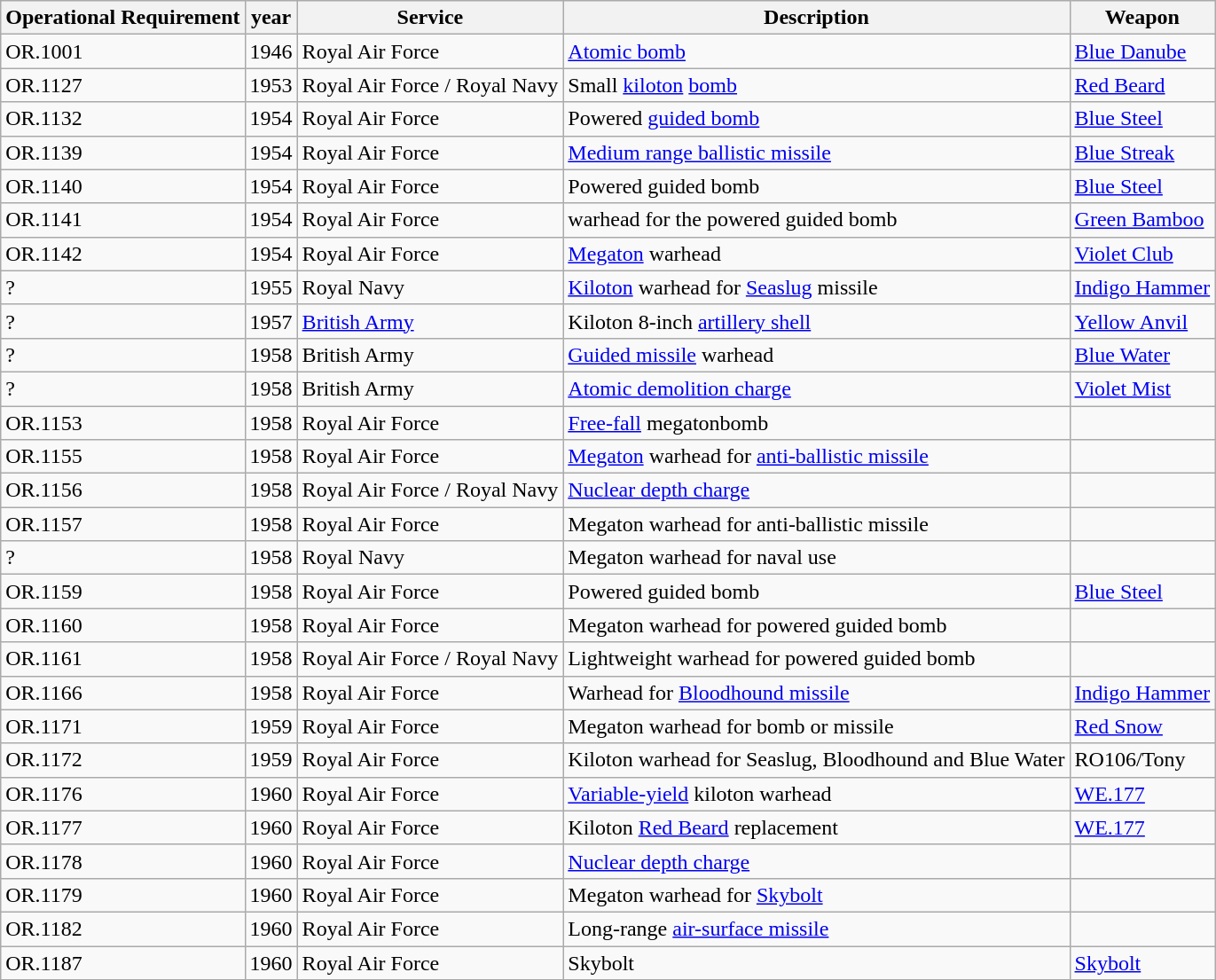<table class="wikitable">
<tr>
<th>Operational Requirement</th>
<th>year</th>
<th>Service</th>
<th>Description</th>
<th>Weapon</th>
</tr>
<tr>
<td>OR.1001</td>
<td>1946</td>
<td>Royal Air Force</td>
<td><a href='#'>Atomic bomb</a></td>
<td><a href='#'>Blue Danube</a></td>
</tr>
<tr>
<td>OR.1127</td>
<td>1953</td>
<td>Royal Air Force / Royal Navy</td>
<td>Small <a href='#'>kiloton</a> <a href='#'>bomb</a></td>
<td><a href='#'>Red Beard</a></td>
</tr>
<tr>
<td>OR.1132</td>
<td>1954</td>
<td>Royal Air Force</td>
<td>Powered <a href='#'>guided bomb</a></td>
<td><a href='#'>Blue Steel</a></td>
</tr>
<tr>
<td>OR.1139</td>
<td>1954</td>
<td>Royal Air Force</td>
<td><a href='#'>Medium range ballistic missile</a></td>
<td><a href='#'>Blue Streak</a></td>
</tr>
<tr>
<td>OR.1140</td>
<td>1954</td>
<td>Royal Air Force</td>
<td>Powered guided bomb</td>
<td><a href='#'>Blue Steel</a></td>
</tr>
<tr>
<td>OR.1141</td>
<td>1954</td>
<td>Royal Air Force</td>
<td>warhead for the powered guided bomb</td>
<td><a href='#'>Green Bamboo</a></td>
</tr>
<tr>
<td>OR.1142</td>
<td>1954</td>
<td>Royal Air Force</td>
<td><a href='#'>Megaton</a> warhead</td>
<td><a href='#'>Violet Club</a></td>
</tr>
<tr>
<td>?</td>
<td>1955</td>
<td>Royal Navy</td>
<td><a href='#'>Kiloton</a> warhead for <a href='#'>Seaslug</a> missile</td>
<td><a href='#'>Indigo Hammer</a></td>
</tr>
<tr>
<td>?</td>
<td>1957</td>
<td><a href='#'>British Army</a></td>
<td>Kiloton 8-inch <a href='#'>artillery shell</a></td>
<td><a href='#'>Yellow Anvil</a></td>
</tr>
<tr>
<td>?</td>
<td>1958</td>
<td>British Army</td>
<td><a href='#'>Guided missile</a> warhead</td>
<td><a href='#'>Blue Water</a></td>
</tr>
<tr>
<td>?</td>
<td>1958</td>
<td>British Army</td>
<td><a href='#'>Atomic demolition charge</a></td>
<td><a href='#'>Violet Mist</a></td>
</tr>
<tr>
<td>OR.1153</td>
<td>1958</td>
<td>Royal Air Force</td>
<td><a href='#'>Free-fall</a> megatonbomb</td>
<td></td>
</tr>
<tr>
<td>OR.1155</td>
<td>1958</td>
<td>Royal Air Force</td>
<td><a href='#'>Megaton</a> warhead for <a href='#'>anti-ballistic missile</a></td>
<td></td>
</tr>
<tr>
<td>OR.1156</td>
<td>1958</td>
<td>Royal Air Force / Royal Navy</td>
<td><a href='#'>Nuclear depth charge</a></td>
<td></td>
</tr>
<tr>
<td>OR.1157</td>
<td>1958</td>
<td>Royal Air Force</td>
<td>Megaton warhead for anti-ballistic missile</td>
<td></td>
</tr>
<tr>
<td>?</td>
<td>1958</td>
<td>Royal Navy</td>
<td>Megaton warhead for naval use</td>
<td></td>
</tr>
<tr>
<td>OR.1159</td>
<td>1958</td>
<td>Royal Air Force</td>
<td>Powered guided bomb</td>
<td><a href='#'>Blue Steel</a></td>
</tr>
<tr>
<td>OR.1160</td>
<td>1958</td>
<td>Royal Air Force</td>
<td>Megaton warhead for powered guided bomb</td>
<td></td>
</tr>
<tr>
<td>OR.1161</td>
<td>1958</td>
<td>Royal Air Force / Royal Navy</td>
<td>Lightweight warhead for powered guided bomb</td>
<td></td>
</tr>
<tr>
<td>OR.1166</td>
<td>1958</td>
<td>Royal Air Force</td>
<td>Warhead for <a href='#'>Bloodhound missile</a></td>
<td><a href='#'>Indigo Hammer</a></td>
</tr>
<tr>
<td>OR.1171</td>
<td>1959</td>
<td>Royal Air Force</td>
<td>Megaton warhead for bomb or missile</td>
<td><a href='#'>Red Snow</a></td>
</tr>
<tr>
<td>OR.1172</td>
<td>1959</td>
<td>Royal Air Force</td>
<td>Kiloton warhead for Seaslug, Bloodhound and Blue Water</td>
<td>RO106/Tony</td>
</tr>
<tr>
<td>OR.1176</td>
<td>1960</td>
<td>Royal Air Force</td>
<td><a href='#'>Variable-yield</a> kiloton warhead</td>
<td><a href='#'>WE.177</a></td>
</tr>
<tr>
<td>OR.1177</td>
<td>1960</td>
<td>Royal Air Force</td>
<td>Kiloton <a href='#'>Red Beard</a> replacement</td>
<td><a href='#'>WE.177</a></td>
</tr>
<tr>
<td>OR.1178</td>
<td>1960</td>
<td>Royal Air Force</td>
<td><a href='#'>Nuclear depth charge</a></td>
<td></td>
</tr>
<tr>
<td>OR.1179</td>
<td>1960</td>
<td>Royal Air Force</td>
<td>Megaton warhead for <a href='#'>Skybolt</a></td>
<td></td>
</tr>
<tr>
<td>OR.1182</td>
<td>1960</td>
<td>Royal Air Force</td>
<td>Long-range <a href='#'>air-surface missile</a></td>
<td></td>
</tr>
<tr>
<td>OR.1187</td>
<td>1960</td>
<td>Royal Air Force</td>
<td>Skybolt</td>
<td><a href='#'>Skybolt</a></td>
</tr>
</table>
